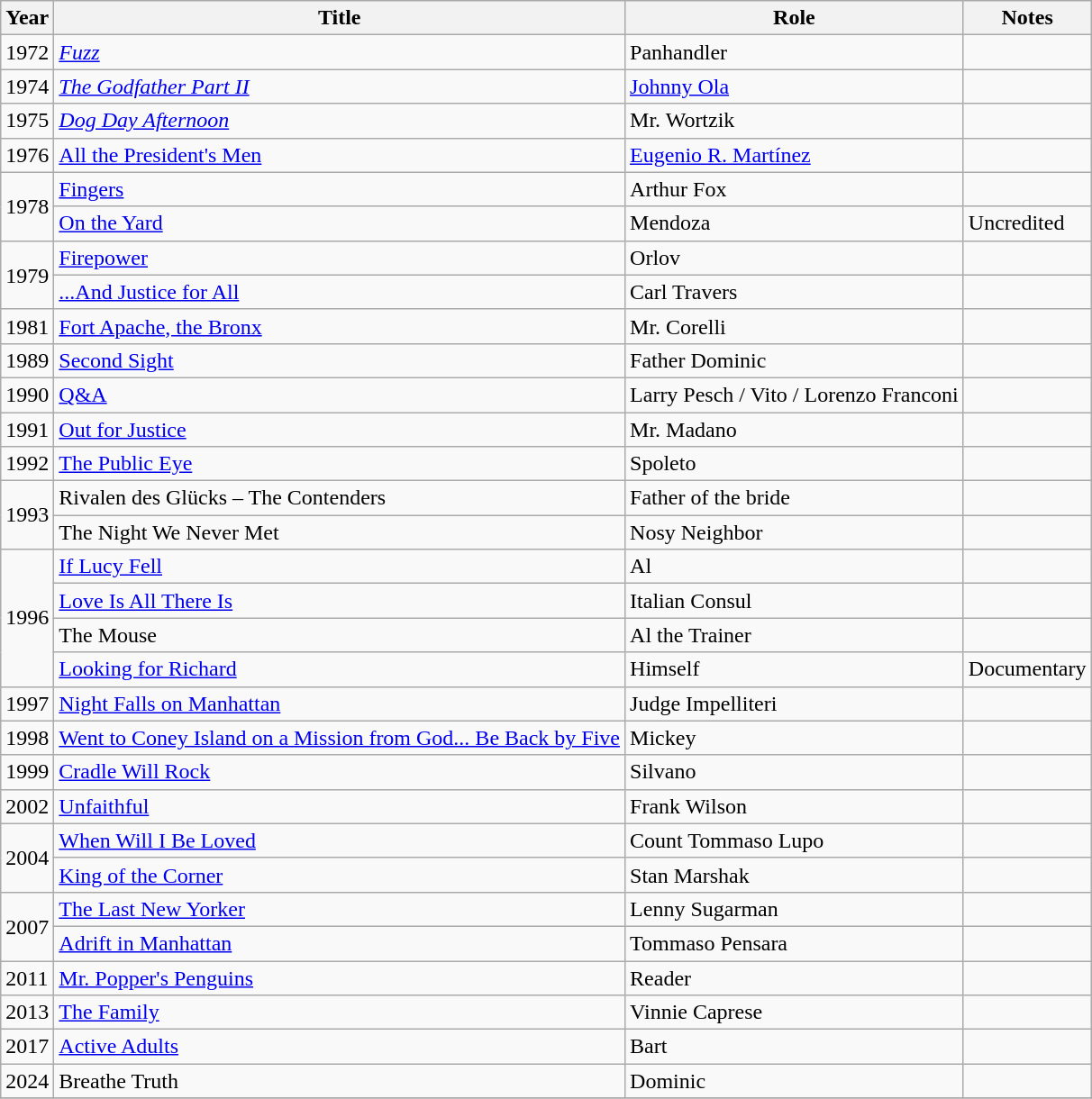<table class = "wikitable sortable">
<tr>
<th>Year</th>
<th>Title</th>
<th>Role</th>
<th class = "unsortable">Notes</th>
</tr>
<tr>
<td>1972</td>
<td><em><a href='#'>Fuzz</a></em></td>
<td>Panhandler</td>
<td></td>
</tr>
<tr>
<td>1974</td>
<td><em><a href='#'>The Godfather Part II</a></em></td>
<td><a href='#'>Johnny Ola</a></td>
<td></td>
</tr>
<tr>
<td>1975</td>
<td><em><a href='#'>Dog Day Afternoon</a></em></td>
<td>Mr. Wortzik</td>
<td></td>
</tr>
<tr>
<td>1976</td>
<td><em><a href='#'></em>All the President's Men<em></a></td>
<td><a href='#'>Eugenio R. Martínez</a></td>
<td></td>
</tr>
<tr>
<td rowspan="2">1978</td>
<td></em><a href='#'>Fingers</a><em></td>
<td>Arthur Fox</td>
<td></td>
</tr>
<tr>
<td></em><a href='#'>On the Yard</a><em></td>
<td>Mendoza</td>
<td>Uncredited</td>
</tr>
<tr>
<td rowspan="2">1979</td>
<td></em><a href='#'>Firepower</a><em></td>
<td>Orlov</td>
<td></td>
</tr>
<tr>
<td></em><a href='#'>...And Justice for All</a><em></td>
<td>Carl Travers</td>
<td></td>
</tr>
<tr>
<td>1981</td>
<td></em><a href='#'>Fort Apache, the Bronx</a><em></td>
<td>Mr. Corelli</td>
<td></td>
</tr>
<tr>
<td>1989</td>
<td></em><a href='#'>Second Sight</a><em></td>
<td>Father Dominic</td>
<td></td>
</tr>
<tr>
<td>1990</td>
<td></em><a href='#'>Q&A</a><em></td>
<td>Larry Pesch / Vito / Lorenzo Franconi</td>
<td></td>
</tr>
<tr>
<td>1991</td>
<td></em><a href='#'>Out for Justice</a><em></td>
<td>Mr. Madano</td>
<td></td>
</tr>
<tr>
<td>1992</td>
<td></em><a href='#'>The Public Eye</a><em></td>
<td>Spoleto</td>
<td></td>
</tr>
<tr>
<td rowspan="2">1993</td>
<td></em>Rivalen des Glücks – The Contenders<em></td>
<td>Father of the bride</td>
<td></td>
</tr>
<tr>
<td></em>The Night We Never Met<em></td>
<td>Nosy Neighbor</td>
<td></td>
</tr>
<tr>
<td rowspan="4">1996</td>
<td></em><a href='#'>If Lucy Fell</a><em></td>
<td>Al</td>
<td></td>
</tr>
<tr>
<td></em><a href='#'>Love Is All There Is</a><em></td>
<td>Italian Consul</td>
<td></td>
</tr>
<tr>
<td></em>The Mouse<em></td>
<td>Al the Trainer</td>
<td></td>
</tr>
<tr>
<td></em><a href='#'>Looking for Richard</a><em></td>
<td>Himself</td>
<td>Documentary</td>
</tr>
<tr>
<td>1997</td>
<td></em><a href='#'>Night Falls on Manhattan</a><em></td>
<td>Judge Impelliteri</td>
<td></td>
</tr>
<tr>
<td>1998</td>
<td></em><a href='#'>Went to Coney Island on a Mission from God... Be Back by Five</a><em></td>
<td>Mickey</td>
<td></td>
</tr>
<tr>
<td>1999</td>
<td></em><a href='#'>Cradle Will Rock</a><em></td>
<td>Silvano</td>
<td></td>
</tr>
<tr>
<td>2002</td>
<td></em><a href='#'>Unfaithful</a><em></td>
<td>Frank Wilson</td>
<td></td>
</tr>
<tr>
<td rowspan="2">2004</td>
<td></em><a href='#'>When Will I Be Loved</a><em></td>
<td>Count Tommaso Lupo</td>
<td></td>
</tr>
<tr>
<td></em><a href='#'>King of the Corner</a><em></td>
<td>Stan Marshak</td>
<td></td>
</tr>
<tr>
<td rowspan="2">2007</td>
<td></em><a href='#'>The Last New Yorker</a><em></td>
<td>Lenny Sugarman</td>
<td></td>
</tr>
<tr>
<td></em><a href='#'>Adrift in Manhattan</a><em></td>
<td>Tommaso Pensara</td>
<td></td>
</tr>
<tr>
<td>2011</td>
<td></em><a href='#'>Mr. Popper's Penguins</a><em></td>
<td>Reader</td>
<td></td>
</tr>
<tr>
<td>2013</td>
<td></em><a href='#'>The Family</a><em></td>
<td>Vinnie Caprese</td>
<td></td>
</tr>
<tr>
<td>2017</td>
<td></em><a href='#'>Active Adults</a><em></td>
<td>Bart</td>
<td></td>
</tr>
<tr>
<td>2024</td>
<td></em>Breathe Truth<em></td>
<td>Dominic</td>
<td></td>
</tr>
<tr>
</tr>
</table>
